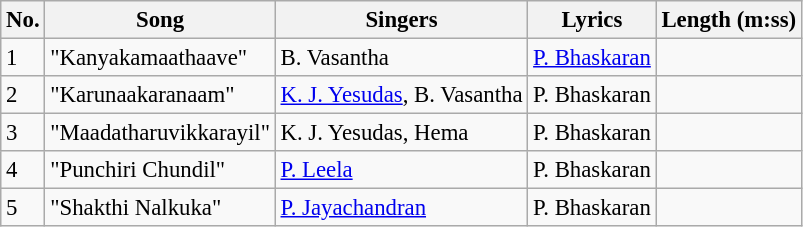<table class="wikitable" style="font-size:95%;">
<tr>
<th>No.</th>
<th>Song</th>
<th>Singers</th>
<th>Lyrics</th>
<th>Length (m:ss)</th>
</tr>
<tr>
<td>1</td>
<td>"Kanyakamaathaave"</td>
<td>B. Vasantha</td>
<td><a href='#'>P. Bhaskaran</a></td>
<td></td>
</tr>
<tr>
<td>2</td>
<td>"Karunaakaranaam"</td>
<td><a href='#'>K. J. Yesudas</a>, B. Vasantha</td>
<td>P. Bhaskaran</td>
<td></td>
</tr>
<tr>
<td>3</td>
<td>"Maadatharuvikkarayil"</td>
<td>K. J. Yesudas, Hema</td>
<td>P. Bhaskaran</td>
<td></td>
</tr>
<tr>
<td>4</td>
<td>"Punchiri Chundil"</td>
<td><a href='#'>P. Leela</a></td>
<td>P. Bhaskaran</td>
<td></td>
</tr>
<tr>
<td>5</td>
<td>"Shakthi Nalkuka"</td>
<td><a href='#'>P. Jayachandran</a></td>
<td>P. Bhaskaran</td>
<td></td>
</tr>
</table>
